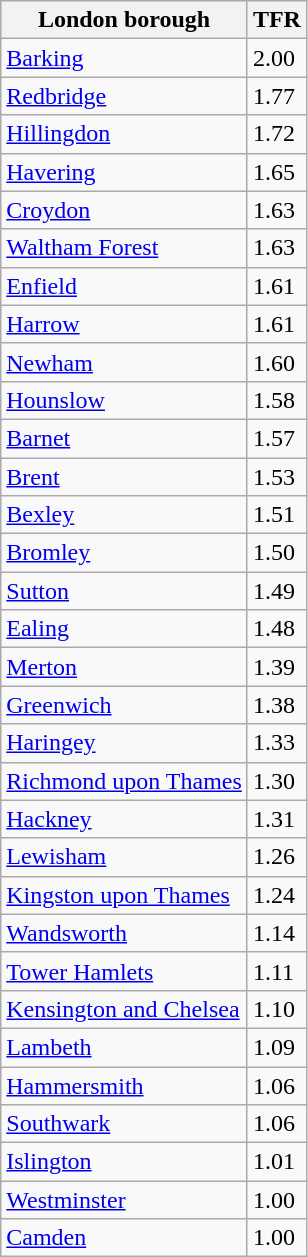<table class="wikitable sortable">
<tr>
<th>London borough</th>
<th>TFR</th>
</tr>
<tr>
<td><a href='#'>Barking</a></td>
<td>2.00</td>
</tr>
<tr>
<td><a href='#'>Redbridge</a></td>
<td>1.77</td>
</tr>
<tr>
<td><a href='#'>Hillingdon</a></td>
<td>1.72</td>
</tr>
<tr>
<td><a href='#'>Havering</a></td>
<td>1.65</td>
</tr>
<tr>
<td><a href='#'>Croydon</a></td>
<td>1.63</td>
</tr>
<tr>
<td><a href='#'>Waltham Forest</a></td>
<td>1.63</td>
</tr>
<tr>
<td><a href='#'>Enfield</a></td>
<td>1.61</td>
</tr>
<tr>
<td><a href='#'>Harrow</a></td>
<td>1.61</td>
</tr>
<tr>
<td><a href='#'>Newham</a></td>
<td>1.60</td>
</tr>
<tr>
<td><a href='#'>Hounslow</a></td>
<td>1.58</td>
</tr>
<tr>
<td><a href='#'>Barnet</a></td>
<td>1.57</td>
</tr>
<tr>
<td><a href='#'>Brent</a></td>
<td>1.53</td>
</tr>
<tr>
<td><a href='#'>Bexley</a></td>
<td>1.51</td>
</tr>
<tr>
<td><a href='#'>Bromley</a></td>
<td>1.50</td>
</tr>
<tr>
<td><a href='#'>Sutton</a></td>
<td>1.49</td>
</tr>
<tr>
<td><a href='#'>Ealing</a></td>
<td>1.48</td>
</tr>
<tr>
<td><a href='#'>Merton</a></td>
<td>1.39</td>
</tr>
<tr>
<td><a href='#'>Greenwich</a></td>
<td>1.38</td>
</tr>
<tr>
<td><a href='#'>Haringey</a></td>
<td>1.33</td>
</tr>
<tr>
<td><a href='#'>Richmond upon Thames</a></td>
<td>1.30</td>
</tr>
<tr>
<td><a href='#'>Hackney</a></td>
<td>1.31</td>
</tr>
<tr>
<td><a href='#'>Lewisham</a></td>
<td>1.26</td>
</tr>
<tr>
<td><a href='#'>Kingston upon Thames</a></td>
<td>1.24</td>
</tr>
<tr>
<td><a href='#'>Wandsworth</a></td>
<td>1.14</td>
</tr>
<tr>
<td><a href='#'>Tower Hamlets</a></td>
<td>1.11</td>
</tr>
<tr>
<td><a href='#'>Kensington and Chelsea</a></td>
<td>1.10</td>
</tr>
<tr>
<td><a href='#'>Lambeth</a></td>
<td>1.09</td>
</tr>
<tr>
<td><a href='#'>Hammersmith</a></td>
<td>1.06</td>
</tr>
<tr>
<td><a href='#'>Southwark</a></td>
<td>1.06</td>
</tr>
<tr>
<td><a href='#'>Islington</a></td>
<td>1.01</td>
</tr>
<tr>
<td><a href='#'>Westminster</a></td>
<td>1.00</td>
</tr>
<tr>
<td><a href='#'>Camden</a></td>
<td>1.00</td>
</tr>
</table>
